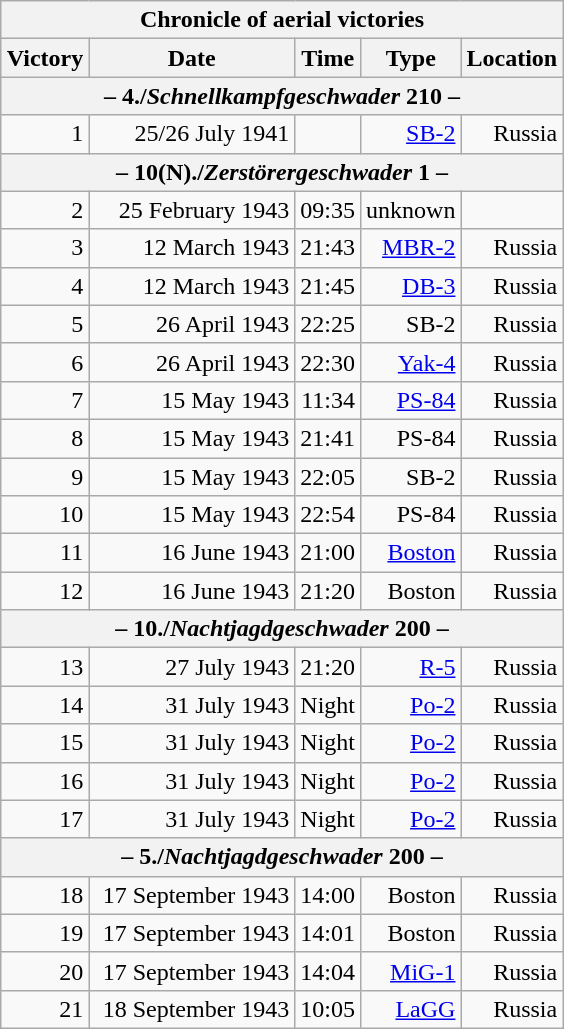<table class="wikitable plainrowheaders" style="text-align:right;margin: 1em auto;">
<tr>
<th colspan="5">Chronicle of aerial victories</th>
</tr>
<tr>
<th scope="col">Victory</th>
<th scope="col" style="width:130px">Date</th>
<th scope="col">Time</th>
<th scope="col">Type</th>
<th scope="col">Location</th>
</tr>
<tr>
<th colspan="5">– 4./<em>Schnellkampfgeschwader</em> 210 –</th>
</tr>
<tr>
<td>1</td>
<td>25/26 July 1941</td>
<td></td>
<td><a href='#'>SB-2</a></td>
<td>Russia</td>
</tr>
<tr>
<th colspan="5">– 10(N)./<em>Zerstörergeschwader</em> 1 –</th>
</tr>
<tr>
<td>2</td>
<td>25 February 1943</td>
<td>09:35</td>
<td>unknown</td>
<td></td>
</tr>
<tr>
<td>3</td>
<td>12 March 1943</td>
<td>21:43</td>
<td><a href='#'>MBR-2</a></td>
<td>Russia</td>
</tr>
<tr>
<td>4</td>
<td>12 March 1943</td>
<td>21:45</td>
<td><a href='#'>DB-3</a></td>
<td>Russia</td>
</tr>
<tr>
<td>5</td>
<td>26 April 1943</td>
<td>22:25</td>
<td>SB-2</td>
<td>Russia</td>
</tr>
<tr>
<td>6</td>
<td>26 April 1943</td>
<td>22:30</td>
<td><a href='#'>Yak-4</a></td>
<td>Russia</td>
</tr>
<tr>
<td>7</td>
<td>15 May 1943</td>
<td>11:34</td>
<td><a href='#'>PS-84</a></td>
<td>Russia</td>
</tr>
<tr>
<td>8</td>
<td>15 May 1943</td>
<td>21:41</td>
<td>PS-84</td>
<td>Russia</td>
</tr>
<tr>
<td>9</td>
<td>15 May 1943</td>
<td>22:05</td>
<td>SB-2</td>
<td>Russia</td>
</tr>
<tr>
<td>10</td>
<td>15 May 1943</td>
<td>22:54</td>
<td>PS-84</td>
<td>Russia</td>
</tr>
<tr>
<td>11</td>
<td>16 June 1943</td>
<td>21:00</td>
<td><a href='#'>Boston</a></td>
<td>Russia</td>
</tr>
<tr>
<td>12</td>
<td>16 June 1943</td>
<td>21:20</td>
<td>Boston</td>
<td>Russia</td>
</tr>
<tr>
<th colspan="5">– 10./<em>Nachtjagdgeschwader</em> 200 –</th>
</tr>
<tr>
<td>13</td>
<td>27 July 1943</td>
<td>21:20</td>
<td><a href='#'>R-5</a></td>
<td>Russia</td>
</tr>
<tr>
<td>14</td>
<td>31 July 1943</td>
<td>Night</td>
<td><a href='#'>Po-2</a></td>
<td>Russia</td>
</tr>
<tr>
<td>15</td>
<td>31 July 1943</td>
<td>Night</td>
<td><a href='#'>Po-2</a></td>
<td>Russia</td>
</tr>
<tr>
<td>16</td>
<td>31 July 1943</td>
<td>Night</td>
<td><a href='#'>Po-2</a></td>
<td>Russia</td>
</tr>
<tr>
<td>17</td>
<td>31 July 1943</td>
<td>Night</td>
<td><a href='#'>Po-2</a></td>
<td>Russia</td>
</tr>
<tr>
<th colspan="5">– 5./<em>Nachtjagdgeschwader</em> 200 –</th>
</tr>
<tr>
<td>18</td>
<td>17 September 1943</td>
<td>14:00</td>
<td>Boston</td>
<td>Russia</td>
</tr>
<tr>
<td>19</td>
<td>17 September 1943</td>
<td>14:01</td>
<td>Boston</td>
<td>Russia</td>
</tr>
<tr>
<td>20</td>
<td>17 September 1943</td>
<td>14:04</td>
<td><a href='#'>MiG-1</a></td>
<td>Russia</td>
</tr>
<tr>
<td>21</td>
<td>18 September 1943</td>
<td>10:05</td>
<td><a href='#'>LaGG</a></td>
<td>Russia</td>
</tr>
</table>
